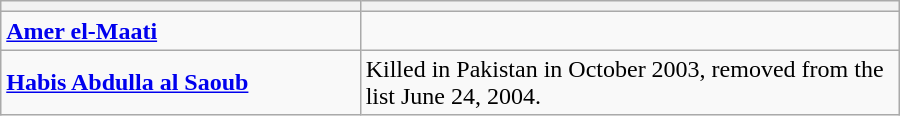<table class="wikitable" border="1" align="center" width="600px">
<tr>
<th width="40%"></th>
<th width="60%"></th>
</tr>
<tr>
<td><strong><a href='#'>Amer el-Maati</a></strong></td>
<td></td>
</tr>
<tr>
<td><strong><a href='#'>Habis Abdulla al Saoub</a></strong></td>
<td>Killed in Pakistan in October 2003, removed from the list June 24, 2004.</td>
</tr>
</table>
